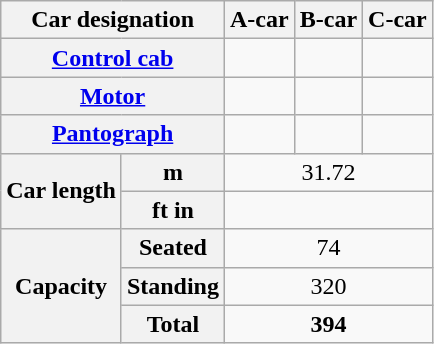<table class="wikitable" style="text-align:center">
<tr>
<th colspan="2">Car designation</th>
<th>A-car</th>
<th>B-car</th>
<th>C-car</th>
</tr>
<tr>
<th colspan="2"><a href='#'>Control cab</a></th>
<td></td>
<td></td>
<td></td>
</tr>
<tr>
<th colspan="2"><a href='#'>Motor</a></th>
<td></td>
<td></td>
<td></td>
</tr>
<tr>
<th colspan="2"><a href='#'>Pantograph</a></th>
<td></td>
<td></td>
<td></td>
</tr>
<tr>
<th rowspan="2">Car length</th>
<th>m</th>
<td colspan="3">31.72</td>
</tr>
<tr>
<th>ft in</th>
<td colspan="3"></td>
</tr>
<tr>
<th rowspan="3">Capacity</th>
<th>Seated</th>
<td colspan="3">74</td>
</tr>
<tr>
<th>Standing</th>
<td colspan="3">320</td>
</tr>
<tr>
<th>Total</th>
<td colspan="3"><strong>394</strong></td>
</tr>
</table>
